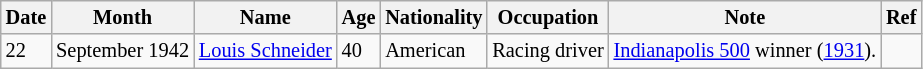<table class="wikitable" style="font-size:85%;">
<tr>
<th>Date</th>
<th>Month</th>
<th>Name</th>
<th>Age</th>
<th>Nationality</th>
<th>Occupation</th>
<th>Note</th>
<th>Ref</th>
</tr>
<tr>
<td>22</td>
<td>September 1942</td>
<td><a href='#'>Louis Schneider</a></td>
<td>40</td>
<td>American</td>
<td>Racing driver</td>
<td><a href='#'>Indianapolis 500</a> winner (<a href='#'>1931</a>).</td>
<td></td>
</tr>
</table>
